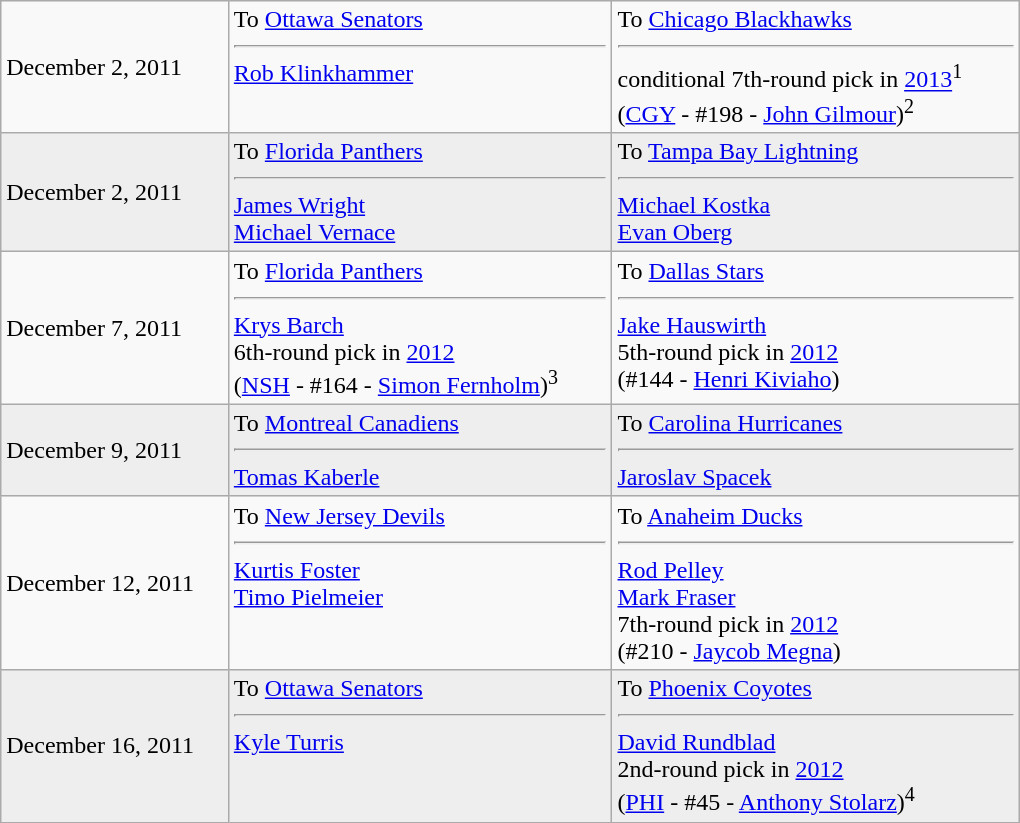<table class="wikitable" style="border:1px solid #999; width:680px;">
<tr>
<td>December 2, 2011</td>
<td valign="top">To <a href='#'>Ottawa Senators</a><hr><a href='#'>Rob Klinkhammer</a></td>
<td valign="top">To <a href='#'>Chicago Blackhawks</a><hr>conditional 7th-round pick in <a href='#'>2013</a><sup>1</sup><br>(<a href='#'>CGY</a> - #198 - <a href='#'>John Gilmour</a>)<sup>2</sup></td>
</tr>
<tr bgcolor="eeeeee">
<td>December 2, 2011</td>
<td valign="top">To <a href='#'>Florida Panthers</a><hr><a href='#'>James Wright</a><br><a href='#'>Michael Vernace</a></td>
<td valign="top">To <a href='#'>Tampa Bay Lightning</a><hr><a href='#'>Michael Kostka</a><br><a href='#'>Evan Oberg</a></td>
</tr>
<tr>
<td>December 7, 2011</td>
<td valign="top">To <a href='#'>Florida Panthers</a><hr><a href='#'>Krys Barch</a><br>6th-round pick in <a href='#'>2012</a><br>(<a href='#'>NSH</a> - #164 - <a href='#'>Simon Fernholm</a>)<sup>3</sup></td>
<td valign="top">To <a href='#'>Dallas Stars</a><hr><a href='#'>Jake Hauswirth</a><br>5th-round pick in <a href='#'>2012</a><br>(#144 - <a href='#'>Henri Kiviaho</a>)</td>
</tr>
<tr bgcolor="eeeeee">
<td>December 9, 2011</td>
<td valign="top">To <a href='#'>Montreal Canadiens</a><hr><a href='#'>Tomas Kaberle</a></td>
<td valign="top">To <a href='#'>Carolina Hurricanes</a><hr><a href='#'>Jaroslav Spacek</a></td>
</tr>
<tr>
<td>December 12, 2011</td>
<td valign="top">To <a href='#'>New Jersey Devils</a><hr><a href='#'>Kurtis Foster</a><br><a href='#'>Timo Pielmeier</a></td>
<td valign="top">To <a href='#'>Anaheim Ducks</a><hr><a href='#'>Rod Pelley</a><br><a href='#'>Mark Fraser</a><br>7th-round pick in <a href='#'>2012</a><br>(#210 - <a href='#'>Jaycob Megna</a>)</td>
</tr>
<tr bgcolor="eeeeee">
<td>December 16, 2011</td>
<td valign="top">To <a href='#'>Ottawa Senators</a><hr><a href='#'>Kyle Turris</a></td>
<td valign="top">To <a href='#'>Phoenix Coyotes</a><hr><a href='#'>David Rundblad</a><br>2nd-round pick in <a href='#'>2012</a><br>(<a href='#'>PHI</a> - #45 - <a href='#'>Anthony Stolarz</a>)<sup>4</sup></td>
</tr>
</table>
